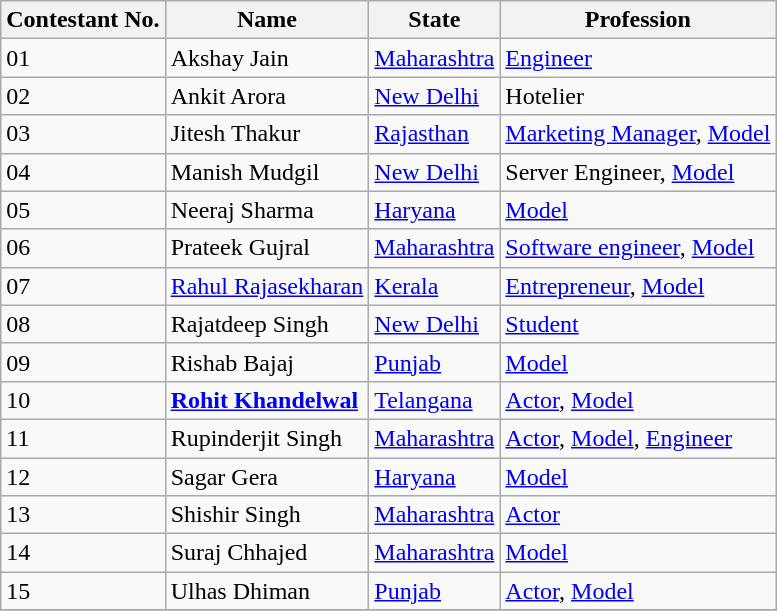<table class="wikitable">
<tr>
<th>Contestant No.</th>
<th>Name</th>
<th>State</th>
<th>Profession</th>
</tr>
<tr>
<td>01</td>
<td>Akshay Jain</td>
<td><a href='#'>Maharashtra</a></td>
<td><a href='#'>Engineer</a></td>
</tr>
<tr>
<td>02</td>
<td>Ankit Arora</td>
<td><a href='#'>New Delhi</a></td>
<td>Hotelier</td>
</tr>
<tr>
<td>03</td>
<td>Jitesh Thakur</td>
<td><a href='#'>Rajasthan</a></td>
<td><a href='#'>Marketing Manager</a>, <a href='#'>Model</a></td>
</tr>
<tr>
<td>04</td>
<td>Manish Mudgil</td>
<td><a href='#'>New Delhi</a></td>
<td>Server Engineer, <a href='#'>Model</a></td>
</tr>
<tr>
<td>05</td>
<td>Neeraj Sharma</td>
<td><a href='#'>Haryana</a></td>
<td><a href='#'>Model</a></td>
</tr>
<tr>
<td>06</td>
<td>Prateek Gujral</td>
<td><a href='#'>Maharashtra</a></td>
<td><a href='#'>Software engineer</a>, <a href='#'>Model</a></td>
</tr>
<tr>
<td>07</td>
<td><a href='#'>Rahul Rajasekharan</a></td>
<td><a href='#'>Kerala</a></td>
<td><a href='#'>Entrepreneur</a>, <a href='#'>Model</a></td>
</tr>
<tr>
<td>08</td>
<td>Rajatdeep Singh</td>
<td><a href='#'>New Delhi</a></td>
<td><a href='#'>Student</a></td>
</tr>
<tr>
<td>09</td>
<td>Rishab Bajaj</td>
<td><a href='#'>Punjab</a></td>
<td><a href='#'>Model</a></td>
</tr>
<tr>
<td>10</td>
<td><strong><a href='#'>Rohit Khandelwal</a></strong></td>
<td><a href='#'>Telangana</a></td>
<td><a href='#'>Actor</a>, <a href='#'>Model</a></td>
</tr>
<tr>
<td>11</td>
<td>Rupinderjit Singh</td>
<td><a href='#'>Maharashtra</a></td>
<td><a href='#'>Actor</a>, <a href='#'>Model</a>, <a href='#'>Engineer</a></td>
</tr>
<tr>
<td>12</td>
<td>Sagar Gera</td>
<td><a href='#'>Haryana</a></td>
<td><a href='#'>Model</a></td>
</tr>
<tr>
<td>13</td>
<td>Shishir Singh</td>
<td><a href='#'>Maharashtra</a></td>
<td><a href='#'>Actor</a></td>
</tr>
<tr>
<td>14</td>
<td>Suraj Chhajed</td>
<td><a href='#'>Maharashtra</a></td>
<td><a href='#'>Model</a></td>
</tr>
<tr>
<td>15</td>
<td>Ulhas Dhiman</td>
<td><a href='#'>Punjab</a></td>
<td><a href='#'>Actor</a>, <a href='#'>Model</a></td>
</tr>
<tr>
</tr>
</table>
